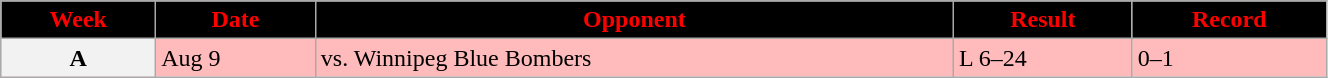<table class="wikitable" width="70%">
<tr align="center"  style="background:black;color:red;">
<td><strong>Week</strong></td>
<td><strong>Date</strong></td>
<td><strong>Opponent</strong></td>
<td><strong>Result</strong></td>
<td><strong>Record</strong></td>
</tr>
<tr style="background:#ffbbbb">
<th>A</th>
<td>Aug 9</td>
<td>vs. Winnipeg Blue Bombers</td>
<td>L 6–24</td>
<td>0–1</td>
</tr>
</table>
